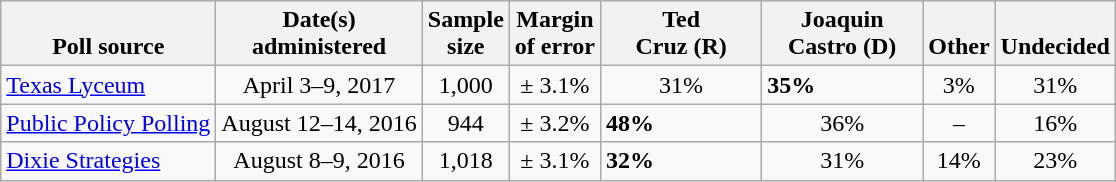<table class="wikitable">
<tr valign=bottom>
<th>Poll source</th>
<th>Date(s)<br>administered</th>
<th>Sample<br>size</th>
<th>Margin<br>of error</th>
<th style="width:100px;">Ted<br>Cruz (R)</th>
<th style="width:100px;">Joaquin<br>Castro (D)</th>
<th>Other</th>
<th>Undecided</th>
</tr>
<tr>
<td><a href='#'>Texas Lyceum</a></td>
<td align=center>April 3–9, 2017</td>
<td align=center>1,000</td>
<td align=center>± 3.1%</td>
<td align=center>31%</td>
<td><strong>35%</strong></td>
<td align=center>3%</td>
<td align=center>31%</td>
</tr>
<tr>
<td><a href='#'>Public Policy Polling</a></td>
<td align=center>August 12–14, 2016</td>
<td align=center>944</td>
<td align=center>± 3.2%</td>
<td><strong>48%</strong></td>
<td align=center>36%</td>
<td align=center>–</td>
<td align=center>16%</td>
</tr>
<tr>
<td><a href='#'>Dixie Strategies</a></td>
<td align=center>August 8–9, 2016</td>
<td align=center>1,018</td>
<td align=center>± 3.1%</td>
<td><strong>32%</strong></td>
<td align=center>31%</td>
<td align=center>14%</td>
<td align=center>23%</td>
</tr>
</table>
